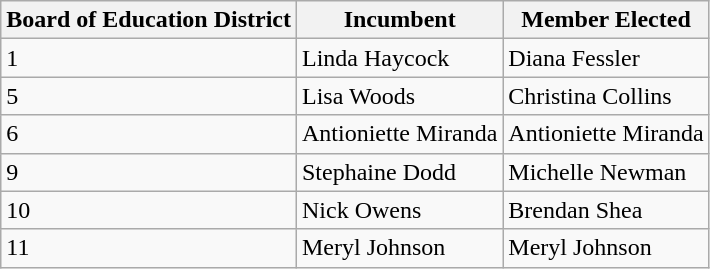<table class="wikitable">
<tr>
<th>Board of Education District</th>
<th>Incumbent</th>
<th>Member Elected</th>
</tr>
<tr>
<td>1</td>
<td>Linda Haycock</td>
<td>Diana Fessler</td>
</tr>
<tr>
<td>5</td>
<td>Lisa Woods</td>
<td>Christina Collins</td>
</tr>
<tr>
<td>6</td>
<td>Antioniette Miranda</td>
<td>Antioniette Miranda</td>
</tr>
<tr>
<td>9</td>
<td>Stephaine Dodd</td>
<td>Michelle Newman</td>
</tr>
<tr>
<td>10</td>
<td>Nick Owens</td>
<td>Brendan Shea</td>
</tr>
<tr>
<td>11</td>
<td>Meryl Johnson</td>
<td>Meryl Johnson</td>
</tr>
</table>
